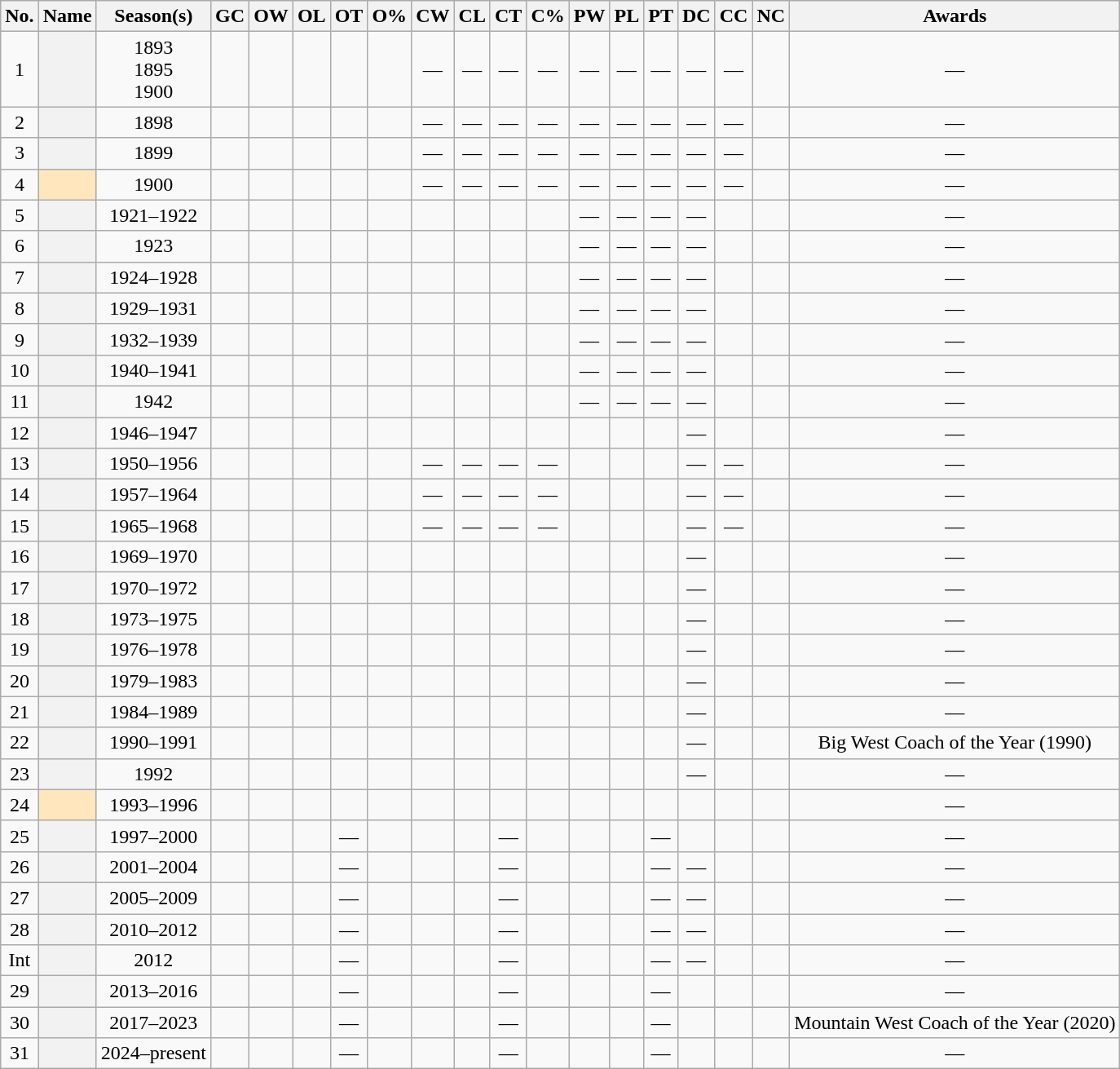<table class="wikitable sortable" style="text-align:center">
<tr>
<th scope="col" class="unsortable">No.</th>
<th scope="col">Name</th>
<th scope="col">Season(s)</th>
<th scope="col">GC</th>
<th scope="col">OW</th>
<th scope="col">OL</th>
<th scope="col">OT</th>
<th scope="col">O%</th>
<th scope="col">CW</th>
<th scope="col">CL</th>
<th scope="col">CT</th>
<th scope="col">C%</th>
<th scope="col">PW</th>
<th scope="col">PL</th>
<th scope="col">PT</th>
<th scope="col">DC</th>
<th scope="col">CC</th>
<th scope="col">NC</th>
<th scope="col" class="unsortable">Awards</th>
</tr>
<tr>
<td>1</td>
<th scope="row"></th>
<td>1893<br>1895<br>1900</td>
<td></td>
<td></td>
<td></td>
<td></td>
<td></td>
<td>—</td>
<td>—</td>
<td>—</td>
<td>—</td>
<td>—</td>
<td>—</td>
<td>—</td>
<td>—</td>
<td>—</td>
<td></td>
<td>—</td>
</tr>
<tr>
<td>2</td>
<th scope="row"></th>
<td>1898</td>
<td></td>
<td></td>
<td></td>
<td></td>
<td></td>
<td>—</td>
<td>—</td>
<td>—</td>
<td>—</td>
<td>—</td>
<td>—</td>
<td>—</td>
<td>—</td>
<td>—</td>
<td></td>
<td>—</td>
</tr>
<tr>
<td>3</td>
<th scope="row"></th>
<td>1899</td>
<td></td>
<td></td>
<td></td>
<td></td>
<td></td>
<td>—</td>
<td>—</td>
<td>—</td>
<td>—</td>
<td>—</td>
<td>—</td>
<td>—</td>
<td>—</td>
<td>—</td>
<td></td>
<td>—</td>
</tr>
<tr>
<td>4</td>
<td scope="row" align="center" bgcolor=#FFE6BD><strong></strong><sup></sup></td>
<td>1900</td>
<td></td>
<td></td>
<td></td>
<td></td>
<td></td>
<td>—</td>
<td>—</td>
<td>—</td>
<td>—</td>
<td>—</td>
<td>—</td>
<td>—</td>
<td>—</td>
<td>—</td>
<td></td>
<td>—</td>
</tr>
<tr>
<td>5</td>
<th scope="row"></th>
<td>1921–1922</td>
<td></td>
<td></td>
<td></td>
<td></td>
<td></td>
<td></td>
<td></td>
<td></td>
<td></td>
<td>—</td>
<td>—</td>
<td>—</td>
<td>—</td>
<td></td>
<td></td>
<td>—</td>
</tr>
<tr>
<td>6</td>
<th scope="row"></th>
<td>1923</td>
<td></td>
<td></td>
<td></td>
<td></td>
<td></td>
<td></td>
<td></td>
<td></td>
<td></td>
<td>—</td>
<td>—</td>
<td>—</td>
<td>—</td>
<td></td>
<td></td>
<td>—</td>
</tr>
<tr>
<td>7</td>
<th scope="row"></th>
<td>1924–1928</td>
<td></td>
<td></td>
<td></td>
<td></td>
<td></td>
<td></td>
<td></td>
<td></td>
<td></td>
<td>—</td>
<td>—</td>
<td>—</td>
<td>—</td>
<td></td>
<td></td>
<td>—</td>
</tr>
<tr>
<td>8</td>
<th scope="row"></th>
<td>1929–1931</td>
<td></td>
<td></td>
<td></td>
<td></td>
<td></td>
<td></td>
<td></td>
<td></td>
<td></td>
<td>—</td>
<td>—</td>
<td>—</td>
<td>—</td>
<td></td>
<td></td>
<td>—</td>
</tr>
<tr>
<td>9</td>
<th scope="row"></th>
<td>1932–1939</td>
<td></td>
<td></td>
<td></td>
<td></td>
<td></td>
<td></td>
<td></td>
<td></td>
<td></td>
<td>—</td>
<td>—</td>
<td>—</td>
<td>—</td>
<td></td>
<td></td>
<td>—</td>
</tr>
<tr>
<td>10</td>
<th scope="row"></th>
<td>1940–1941</td>
<td></td>
<td></td>
<td></td>
<td></td>
<td></td>
<td></td>
<td></td>
<td></td>
<td></td>
<td>—</td>
<td>—</td>
<td>—</td>
<td>—</td>
<td></td>
<td></td>
<td>—</td>
</tr>
<tr>
<td>11</td>
<th scope="row"></th>
<td>1942</td>
<td></td>
<td></td>
<td></td>
<td></td>
<td></td>
<td></td>
<td></td>
<td></td>
<td></td>
<td>—</td>
<td>—</td>
<td>—</td>
<td>—</td>
<td></td>
<td></td>
<td>—</td>
</tr>
<tr>
<td>12</td>
<th scope="row"></th>
<td>1946–1947</td>
<td></td>
<td></td>
<td></td>
<td></td>
<td></td>
<td></td>
<td></td>
<td></td>
<td></td>
<td></td>
<td></td>
<td></td>
<td>—</td>
<td></td>
<td></td>
<td>—</td>
</tr>
<tr>
<td>13</td>
<th scope="row"></th>
<td>1950–1956</td>
<td></td>
<td></td>
<td></td>
<td></td>
<td></td>
<td>—</td>
<td>—</td>
<td>—</td>
<td>—</td>
<td></td>
<td></td>
<td></td>
<td>—</td>
<td>—</td>
<td></td>
<td>—</td>
</tr>
<tr>
<td>14</td>
<th scope="row"></th>
<td>1957–1964</td>
<td></td>
<td></td>
<td></td>
<td></td>
<td></td>
<td>—</td>
<td>—</td>
<td>—</td>
<td>—</td>
<td></td>
<td></td>
<td></td>
<td>—</td>
<td>—</td>
<td></td>
<td>—</td>
</tr>
<tr>
<td>15</td>
<th scope="row"></th>
<td>1965–1968</td>
<td></td>
<td></td>
<td></td>
<td></td>
<td></td>
<td>—</td>
<td>—</td>
<td>—</td>
<td>—</td>
<td></td>
<td></td>
<td></td>
<td>—</td>
<td>—</td>
<td></td>
<td>—</td>
</tr>
<tr>
<td>16</td>
<th scope="row"></th>
<td>1969–1970</td>
<td></td>
<td></td>
<td></td>
<td></td>
<td></td>
<td></td>
<td></td>
<td></td>
<td></td>
<td></td>
<td></td>
<td></td>
<td>—</td>
<td></td>
<td></td>
<td>—</td>
</tr>
<tr>
<td>17</td>
<th scope="row"></th>
<td>1970–1972</td>
<td></td>
<td></td>
<td></td>
<td></td>
<td></td>
<td></td>
<td></td>
<td></td>
<td></td>
<td></td>
<td></td>
<td></td>
<td>—</td>
<td></td>
<td></td>
<td>—</td>
</tr>
<tr>
<td>18</td>
<th scope="row"></th>
<td>1973–1975</td>
<td></td>
<td></td>
<td></td>
<td></td>
<td></td>
<td></td>
<td></td>
<td></td>
<td></td>
<td></td>
<td></td>
<td></td>
<td>—</td>
<td></td>
<td></td>
<td>—</td>
</tr>
<tr>
<td>19</td>
<th scope="row"></th>
<td>1976–1978</td>
<td></td>
<td></td>
<td></td>
<td></td>
<td></td>
<td></td>
<td></td>
<td></td>
<td></td>
<td></td>
<td></td>
<td></td>
<td>—</td>
<td></td>
<td></td>
<td>—</td>
</tr>
<tr>
<td>20</td>
<th scope="row"></th>
<td>1979–1983</td>
<td></td>
<td></td>
<td></td>
<td></td>
<td></td>
<td></td>
<td></td>
<td></td>
<td></td>
<td></td>
<td></td>
<td></td>
<td>—</td>
<td></td>
<td></td>
<td>—</td>
</tr>
<tr>
<td>21</td>
<th scope="row"></th>
<td>1984–1989</td>
<td></td>
<td></td>
<td></td>
<td></td>
<td></td>
<td></td>
<td></td>
<td></td>
<td></td>
<td></td>
<td></td>
<td></td>
<td>—</td>
<td></td>
<td></td>
<td>—</td>
</tr>
<tr>
<td>22</td>
<th scope="row"></th>
<td>1990–1991</td>
<td></td>
<td></td>
<td></td>
<td></td>
<td></td>
<td></td>
<td></td>
<td></td>
<td></td>
<td></td>
<td></td>
<td></td>
<td>—</td>
<td></td>
<td></td>
<td>Big West Coach of the Year (1990)</td>
</tr>
<tr>
<td>23</td>
<th scope="row"></th>
<td>1992</td>
<td></td>
<td></td>
<td></td>
<td></td>
<td></td>
<td></td>
<td></td>
<td></td>
<td></td>
<td></td>
<td></td>
<td></td>
<td>—</td>
<td></td>
<td></td>
<td>—</td>
</tr>
<tr>
<td>24</td>
<td scope="row" align="center" bgcolor=#FFE6BD><strong></strong><sup></sup></td>
<td>1993–1996</td>
<td></td>
<td></td>
<td></td>
<td></td>
<td></td>
<td></td>
<td></td>
<td></td>
<td></td>
<td></td>
<td></td>
<td></td>
<td></td>
<td></td>
<td></td>
<td>—</td>
</tr>
<tr>
<td>25</td>
<th scope="row"></th>
<td>1997–2000</td>
<td></td>
<td></td>
<td></td>
<td>—</td>
<td></td>
<td></td>
<td></td>
<td>—</td>
<td></td>
<td></td>
<td></td>
<td>—</td>
<td></td>
<td></td>
<td></td>
<td>—</td>
</tr>
<tr>
<td>26</td>
<th scope="row"></th>
<td>2001–2004</td>
<td></td>
<td></td>
<td></td>
<td>—</td>
<td></td>
<td></td>
<td></td>
<td>—</td>
<td></td>
<td></td>
<td></td>
<td>—</td>
<td>—</td>
<td></td>
<td></td>
<td>—</td>
</tr>
<tr>
<td>27</td>
<th scope="row"></th>
<td>2005–2009</td>
<td></td>
<td></td>
<td></td>
<td>—</td>
<td></td>
<td></td>
<td></td>
<td>—</td>
<td></td>
<td></td>
<td></td>
<td>—</td>
<td>—</td>
<td></td>
<td></td>
<td>—</td>
</tr>
<tr>
<td>28</td>
<th scope="row"></th>
<td>2010–2012</td>
<td></td>
<td></td>
<td></td>
<td>—</td>
<td></td>
<td></td>
<td></td>
<td>—</td>
<td></td>
<td></td>
<td></td>
<td>—</td>
<td>—</td>
<td></td>
<td></td>
<td>—</td>
</tr>
<tr>
<td>Int</td>
<th scope="row"></th>
<td>2012</td>
<td></td>
<td></td>
<td></td>
<td>—</td>
<td></td>
<td></td>
<td></td>
<td>—</td>
<td></td>
<td></td>
<td></td>
<td>—</td>
<td>—</td>
<td></td>
<td></td>
<td>—</td>
</tr>
<tr>
<td>29</td>
<th scope="row"></th>
<td>2013–2016</td>
<td></td>
<td></td>
<td></td>
<td>—</td>
<td></td>
<td></td>
<td></td>
<td>—</td>
<td></td>
<td></td>
<td></td>
<td>—</td>
<td></td>
<td></td>
<td></td>
<td>—</td>
</tr>
<tr>
<td>30</td>
<th scope="row"></th>
<td>2017–2023</td>
<td></td>
<td></td>
<td></td>
<td>—</td>
<td></td>
<td></td>
<td></td>
<td>—</td>
<td></td>
<td></td>
<td></td>
<td>—</td>
<td></td>
<td></td>
<td></td>
<td>Mountain West Coach of the Year (2020)</td>
</tr>
<tr>
<td>31</td>
<th scope="row"></th>
<td>2024–present</td>
<td></td>
<td></td>
<td></td>
<td>—</td>
<td></td>
<td></td>
<td></td>
<td>—</td>
<td></td>
<td></td>
<td></td>
<td>—</td>
<td></td>
<td></td>
<td></td>
<td>—</td>
</tr>
</table>
